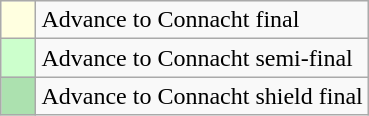<table class="wikitable" align="right">
<tr>
<td style="background:#FFFFE0;">    </td>
<td>Advance to Connacht final</td>
</tr>
<tr>
<td style="background:#cfc;">    </td>
<td>Advance to Connacht semi-final</td>
</tr>
<tr>
<td style="background:#ace1af;">    </td>
<td>Advance to Connacht shield final</td>
</tr>
</table>
